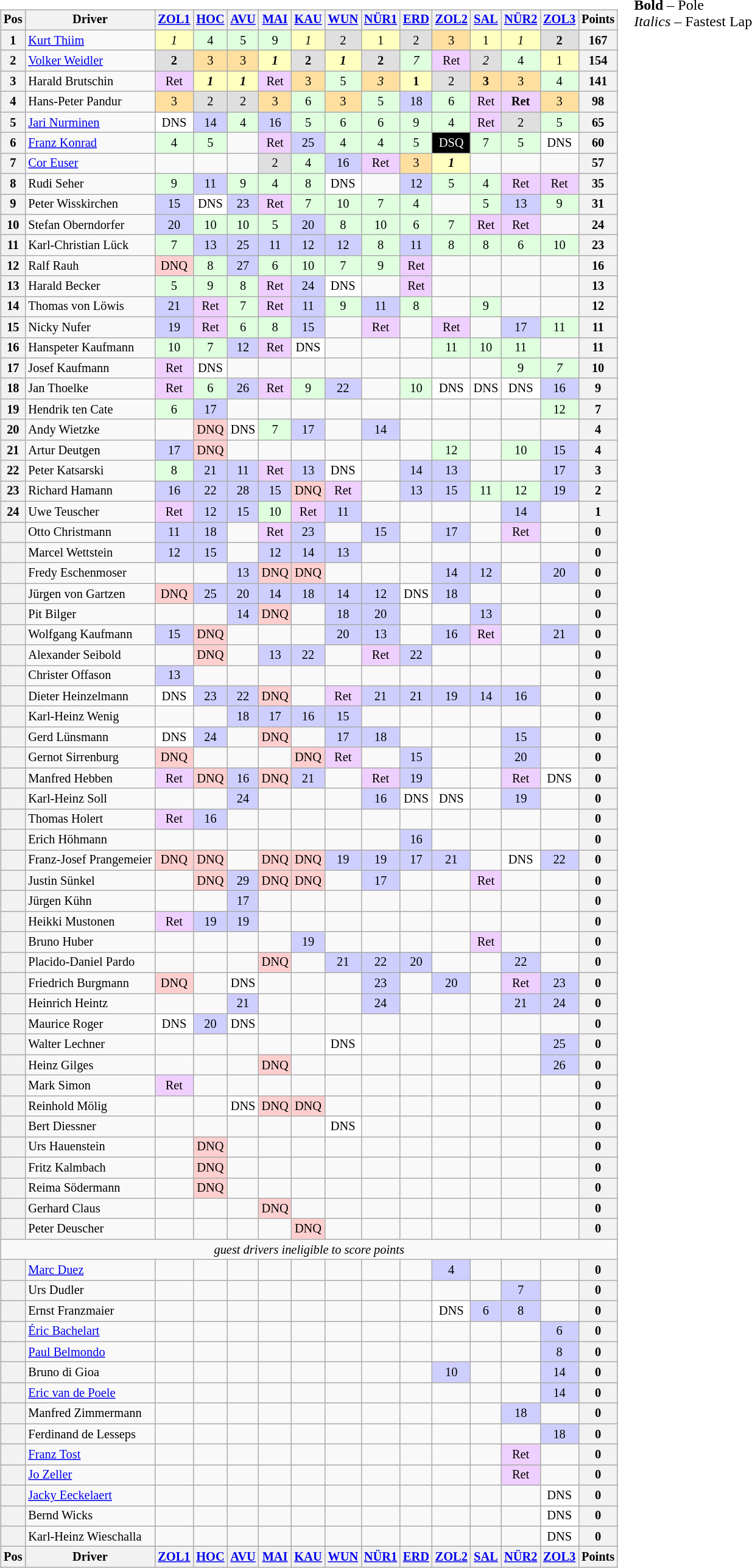<table>
<tr>
<td><br><table class="wikitable" style="font-size: 85%; text-align:center">
<tr valign="top">
<th valign="middle">Pos</th>
<th valign="middle">Driver</th>
<th><a href='#'>ZOL1</a><br></th>
<th><a href='#'>HOC</a><br></th>
<th><a href='#'>AVU</a><br></th>
<th><a href='#'>MAI</a><br></th>
<th><a href='#'>KAU</a><br></th>
<th><a href='#'>WUN</a><br></th>
<th><a href='#'>NÜR1</a><br></th>
<th><a href='#'>ERD</a><br></th>
<th><a href='#'>ZOL2</a><br></th>
<th><a href='#'>SAL</a><br></th>
<th><a href='#'>NÜR2</a><br></th>
<th><a href='#'>ZOL3</a><br></th>
<th valign="middle">Points</th>
</tr>
<tr>
<th>1</th>
<td align=left> <a href='#'>Kurt Thiim</a></td>
<td style="background:#FFFFBF;"><em>1</em></td>
<td style="background:#DFFFDF;">4</td>
<td style="background:#DFFFDF;">5</td>
<td style="background:#DFFFDF;">9</td>
<td style="background:#FFFFBF;"><em>1</em></td>
<td style="background:#DFDFDF;">2</td>
<td style="background:#FFFFBF;">1</td>
<td style="background:#DFDFDF;">2</td>
<td style="background:#FFDF9F;">3</td>
<td style="background:#FFFFBF;">1</td>
<td style="background:#FFFFBF;"><em>1</em></td>
<td style="background:#DFDFDF;"><strong>2</strong></td>
<th>167</th>
</tr>
<tr>
<th>2</th>
<td align=left> <a href='#'>Volker Weidler</a></td>
<td style="background:#DFDFDF;"><strong>2</strong></td>
<td style="background:#FFDF9F;">3</td>
<td style="background:#FFDF9F;">3</td>
<td style="background:#FFFFBF;"><strong><em>1</em></strong></td>
<td style="background:#DFDFDF;"><strong>2</strong></td>
<td style="background:#FFFFBF;"><strong><em>1</em></strong></td>
<td style="background:#DFDFDF;"><strong>2</strong></td>
<td style="background:#DFFFDF;"><em>7</em></td>
<td style="background:#EFCFFF;">Ret</td>
<td style="background:#DFDFDF;"><em>2</em></td>
<td style="background:#DFFFDF;">4</td>
<td style="background:#FFFFBF;">1</td>
<th>154</th>
</tr>
<tr>
<th>3</th>
<td align=left> Harald Brutschin</td>
<td style="background:#EFCFFF;">Ret</td>
<td style="background:#FFFFBF;"><strong><em>1</em></strong></td>
<td style="background:#FFFFBF;"><strong><em>1</em></strong></td>
<td style="background:#EFCFFF;">Ret</td>
<td style="background:#FFDF9F;">3</td>
<td style="background:#DFFFDF;">5</td>
<td style="background:#FFDF9F;"><em>3</em></td>
<td style="background:#FFFFBF;"><strong>1</strong></td>
<td style="background:#DFDFDF;">2</td>
<td style="background:#FFDF9F;"><strong>3</strong></td>
<td style="background:#FFDF9F;">3</td>
<td style="background:#DFFFDF;">4</td>
<th>141</th>
</tr>
<tr>
<th>4</th>
<td align=left> Hans-Peter Pandur</td>
<td style="background:#FFDF9F;">3</td>
<td style="background:#DFDFDF;">2</td>
<td style="background:#DFDFDF;">2</td>
<td style="background:#FFDF9F;">3</td>
<td style="background:#DFFFDF;">6</td>
<td style="background:#FFDF9F;">3</td>
<td style="background:#DFFFDF;">5</td>
<td style="background:#CFCFFF;">18</td>
<td style="background:#DFFFDF;">6</td>
<td style="background:#EFCFFF;">Ret</td>
<td style="background:#EFCFFF;"><strong>Ret</strong></td>
<td style="background:#FFDF9F;">3</td>
<th>98</th>
</tr>
<tr>
<th>5</th>
<td align=left> <a href='#'>Jari Nurminen</a></td>
<td style="background:#FFFFFF;">DNS</td>
<td style="background:#CFCFFF;">14</td>
<td style="background:#DFFFDF;">4</td>
<td style="background:#CFCFFF;">16</td>
<td style="background:#DFFFDF;">5</td>
<td style="background:#DFFFDF;">6</td>
<td style="background:#DFFFDF;">6</td>
<td style="background:#DFFFDF;">9</td>
<td style="background:#DFFFDF;">4</td>
<td style="background:#EFCFFF;">Ret</td>
<td style="background:#DFDFDF;">2</td>
<td style="background:#DFFFDF;">5</td>
<th>65</th>
</tr>
<tr>
<th>6</th>
<td align=left> <a href='#'>Franz Konrad</a></td>
<td style="background:#DFFFDF;">4</td>
<td style="background:#DFFFDF;">5</td>
<td></td>
<td style="background:#EFCFFF;">Ret</td>
<td style="background:#CFCFFF;">25</td>
<td style="background:#DFFFDF;">4</td>
<td style="background:#DFFFDF;">4</td>
<td style="background:#DFFFDF;">5</td>
<td style="background:black; color:white;">DSQ</td>
<td style="background:#DFFFDF;">7</td>
<td style="background:#DFFFDF;">5</td>
<td style="background:#FFFFFF;">DNS</td>
<th>60</th>
</tr>
<tr>
<th>7</th>
<td align=left> <a href='#'>Cor Euser</a></td>
<td></td>
<td></td>
<td></td>
<td style="background:#DFDFDF;">2</td>
<td style="background:#DFFFDF;">4</td>
<td style="background:#CFCFFF;">16</td>
<td style="background:#EFCFFF;">Ret</td>
<td style="background:#FFDF9F;">3</td>
<td style="background:#FFFFBF;"><strong><em>1</em></strong></td>
<td></td>
<td></td>
<td></td>
<th>57</th>
</tr>
<tr>
<th>8</th>
<td align=left> Rudi Seher</td>
<td style="background:#DFFFDF;">9</td>
<td style="background:#CFCFFF;">11</td>
<td style="background:#DFFFDF;">9</td>
<td style="background:#DFFFDF;">4</td>
<td style="background:#DFFFDF;">8</td>
<td style="background:#FFFFFF;">DNS</td>
<td></td>
<td style="background:#CFCFFF;">12</td>
<td style="background:#DFFFDF;">5</td>
<td style="background:#DFFFDF;">4</td>
<td style="background:#EFCFFF;">Ret</td>
<td style="background:#EFCFFF;">Ret</td>
<th>35</th>
</tr>
<tr>
<th>9</th>
<td align=left> Peter Wisskirchen</td>
<td style="background:#CFCFFF;">15</td>
<td style="background:#FFFFFF;">DNS</td>
<td style="background:#CFCFFF;">23</td>
<td style="background:#EFCFFF;">Ret</td>
<td style="background:#DFFFDF;">7</td>
<td style="background:#DFFFDF;">10</td>
<td style="background:#DFFFDF;">7</td>
<td style="background:#DFFFDF;">4</td>
<td></td>
<td style="background:#DFFFDF;">5</td>
<td style="background:#CFCFFF;">13</td>
<td style="background:#DFFFDF;">9</td>
<th>31</th>
</tr>
<tr>
<th>10</th>
<td align=left> Stefan Oberndorfer</td>
<td style="background:#CFCFFF;">20</td>
<td style="background:#DFFFDF;">10</td>
<td style="background:#DFFFDF;">10</td>
<td style="background:#DFFFDF;">5</td>
<td style="background:#CFCFFF;">20</td>
<td style="background:#DFFFDF;">8</td>
<td style="background:#DFFFDF;">10</td>
<td style="background:#DFFFDF;">6</td>
<td style="background:#DFFFDF;">7</td>
<td style="background:#EFCFFF;">Ret</td>
<td style="background:#EFCFFF;">Ret</td>
<td></td>
<th>24</th>
</tr>
<tr>
<th>11</th>
<td align=left> Karl-Christian Lück</td>
<td style="background:#DFFFDF;">7</td>
<td style="background:#CFCFFF;">13</td>
<td style="background:#CFCFFF;">25</td>
<td style="background:#CFCFFF;">11</td>
<td style="background:#CFCFFF;">12</td>
<td style="background:#CFCFFF;">12</td>
<td style="background:#DFFFDF;">8</td>
<td style="background:#CFCFFF;">11</td>
<td style="background:#DFFFDF;">8</td>
<td style="background:#DFFFDF;">8</td>
<td style="background:#DFFFDF;">6</td>
<td style="background:#DFFFDF;">10</td>
<th>23</th>
</tr>
<tr>
<th>12</th>
<td align=left> Ralf Rauh</td>
<td style="background:#FFCFCF;">DNQ</td>
<td style="background:#DFFFDF;">8</td>
<td style="background:#CFCFFF;">27</td>
<td style="background:#DFFFDF;">6</td>
<td style="background:#DFFFDF;">10</td>
<td style="background:#DFFFDF;">7</td>
<td style="background:#DFFFDF;">9</td>
<td style="background:#EFCFFF;">Ret</td>
<td></td>
<td></td>
<td></td>
<td></td>
<th>16</th>
</tr>
<tr>
<th>13</th>
<td align=left> Harald Becker</td>
<td style="background:#DFFFDF;">5</td>
<td style="background:#DFFFDF;">9</td>
<td style="background:#DFFFDF;">8</td>
<td style="background:#EFCFFF;">Ret</td>
<td style="background:#CFCFFF;">24</td>
<td style="background:#FFFFFF;">DNS</td>
<td></td>
<td style="background:#EFCFFF;">Ret</td>
<td></td>
<td></td>
<td></td>
<td></td>
<th>13</th>
</tr>
<tr>
<th>14</th>
<td align=left> Thomas von Löwis</td>
<td style="background:#CFCFFF;">21</td>
<td style="background:#EFCFFF;">Ret</td>
<td style="background:#DFFFDF;">7</td>
<td style="background:#EFCFFF;">Ret</td>
<td style="background:#CFCFFF;">11</td>
<td style="background:#DFFFDF;">9</td>
<td style="background:#CFCFFF;">11</td>
<td style="background:#DFFFDF;">8</td>
<td></td>
<td style="background:#DFFFDF;">9</td>
<td></td>
<td></td>
<th>12</th>
</tr>
<tr>
<th>15</th>
<td align=left> Nicky Nufer</td>
<td style="background:#CFCFFF;">19</td>
<td style="background:#EFCFFF;">Ret</td>
<td style="background:#DFFFDF;">6</td>
<td style="background:#DFFFDF;">8</td>
<td style="background:#CFCFFF;">15</td>
<td></td>
<td style="background:#EFCFFF;">Ret</td>
<td></td>
<td style="background:#EFCFFF;">Ret</td>
<td></td>
<td style="background:#CFCFFF;">17</td>
<td style="background:#DFFFDF;">11</td>
<th>11</th>
</tr>
<tr>
<th>16</th>
<td align=left> Hanspeter Kaufmann</td>
<td style="background:#DFFFDF;">10</td>
<td style="background:#DFFFDF;">7</td>
<td style="background:#CFCFFF;">12</td>
<td style="background:#EFCFFF;">Ret</td>
<td style="background:#FFFFFF;">DNS</td>
<td></td>
<td></td>
<td></td>
<td style="background:#DFFFDF;">11</td>
<td style="background:#DFFFDF;">10</td>
<td style="background:#DFFFDF;">11</td>
<td></td>
<th>11</th>
</tr>
<tr>
<th>17</th>
<td align=left> Josef Kaufmann</td>
<td style="background:#EFCFFF;">Ret</td>
<td style="background:#FFFFFF;">DNS</td>
<td></td>
<td></td>
<td></td>
<td></td>
<td></td>
<td></td>
<td></td>
<td></td>
<td style="background:#DFFFDF;">9</td>
<td style="background:#DFFFDF;"><em>7</em></td>
<th>10</th>
</tr>
<tr>
<th>18</th>
<td align=left> Jan Thoelke</td>
<td style="background:#EFCFFF;">Ret</td>
<td style="background:#DFFFDF;">6</td>
<td style="background:#CFCFFF;">26</td>
<td style="background:#EFCFFF;">Ret</td>
<td style="background:#DFFFDF;">9</td>
<td style="background:#CFCFFF;">22</td>
<td></td>
<td style="background:#DFFFDF;">10</td>
<td style="background:#FFFFFF;">DNS</td>
<td style="background:#FFFFFF;">DNS</td>
<td style="background:#FFFFFF;">DNS</td>
<td style="background:#CFCFFF;">16</td>
<th>9</th>
</tr>
<tr>
<th>19</th>
<td align=left> Hendrik ten Cate</td>
<td style="background:#DFFFDF;">6</td>
<td style="background:#CFCFFF;">17</td>
<td></td>
<td></td>
<td></td>
<td></td>
<td></td>
<td></td>
<td></td>
<td></td>
<td></td>
<td style="background:#DFFFDF;">12</td>
<th>7</th>
</tr>
<tr>
<th>20</th>
<td align=left> Andy Wietzke</td>
<td></td>
<td style="background:#FFCFCF;">DNQ</td>
<td style="background:#FFFFFF;">DNS</td>
<td style="background:#DFFFDF;">7</td>
<td style="background:#CFCFFF;">17</td>
<td></td>
<td style="background:#CFCFFF;">14</td>
<td></td>
<td></td>
<td></td>
<td></td>
<td></td>
<th>4</th>
</tr>
<tr>
<th>21</th>
<td align=left> Artur Deutgen</td>
<td style="background:#CFCFFF;">17</td>
<td style="background:#FFCFCF;">DNQ</td>
<td></td>
<td></td>
<td></td>
<td></td>
<td></td>
<td></td>
<td style="background:#DFFFDF;">12</td>
<td></td>
<td style="background:#DFFFDF;">10</td>
<td style="background:#CFCFFF;">15</td>
<th>4</th>
</tr>
<tr>
<th>22</th>
<td align=left> Peter Katsarski</td>
<td style="background:#DFFFDF;">8</td>
<td style="background:#CFCFFF;">21</td>
<td style="background:#CFCFFF;">11</td>
<td style="background:#EFCFFF;">Ret</td>
<td style="background:#CFCFFF;">13</td>
<td style="background:#FFFFFF;">DNS</td>
<td></td>
<td style="background:#CFCFFF;">14</td>
<td style="background:#CFCFFF;">13</td>
<td></td>
<td></td>
<td style="background:#CFCFFF;">17</td>
<th>3</th>
</tr>
<tr>
<th>23</th>
<td align=left> Richard Hamann</td>
<td style="background:#CFCFFF;">16</td>
<td style="background:#CFCFFF;">22</td>
<td style="background:#CFCFFF;">28</td>
<td style="background:#CFCFFF;">15</td>
<td style="background:#FFCFCF;">DNQ</td>
<td style="background:#EFCFFF;">Ret</td>
<td></td>
<td style="background:#CFCFFF;">13</td>
<td style="background:#CFCFFF;">15</td>
<td style="background:#DFFFDF;">11</td>
<td style="background:#DFFFDF;">12</td>
<td style="background:#CFCFFF;">19</td>
<th>2</th>
</tr>
<tr>
<th>24</th>
<td align=left> Uwe Teuscher</td>
<td style="background:#EFCFFF;">Ret</td>
<td style="background:#CFCFFF;">12</td>
<td style="background:#CFCFFF;">15</td>
<td style="background:#DFFFDF;">10</td>
<td style="background:#EFCFFF;">Ret</td>
<td style="background:#CFCFFF;">11</td>
<td></td>
<td></td>
<td></td>
<td></td>
<td style="background:#CFCFFF;">14</td>
<td></td>
<th>1</th>
</tr>
<tr>
<th></th>
<td align=left> Otto Christmann</td>
<td style="background:#CFCFFF;">11</td>
<td style="background:#CFCFFF;">18</td>
<td></td>
<td style="background:#EFCFFF;">Ret</td>
<td style="background:#CFCFFF;">23</td>
<td></td>
<td style="background:#CFCFFF;">15</td>
<td></td>
<td style="background:#CFCFFF;">17</td>
<td></td>
<td style="background:#EFCFFF;">Ret</td>
<td></td>
<th>0</th>
</tr>
<tr>
<th></th>
<td align=left> Marcel Wettstein</td>
<td style="background:#CFCFFF;">12</td>
<td style="background:#CFCFFF;">15</td>
<td></td>
<td style="background:#CFCFFF;">12</td>
<td style="background:#CFCFFF;">14</td>
<td style="background:#CFCFFF;">13</td>
<td></td>
<td></td>
<td></td>
<td></td>
<td></td>
<td></td>
<th>0</th>
</tr>
<tr>
<th></th>
<td align=left> Fredy Eschenmoser</td>
<td></td>
<td></td>
<td style="background:#CFCFFF;">13</td>
<td style="background:#FFCFCF;">DNQ</td>
<td style="background:#FFCFCF;">DNQ</td>
<td></td>
<td></td>
<td></td>
<td style="background:#CFCFFF;">14</td>
<td style="background:#CFCFFF;">12</td>
<td></td>
<td style="background:#CFCFFF;">20</td>
<th>0</th>
</tr>
<tr>
<th></th>
<td align=left> Jürgen von Gartzen</td>
<td style="background:#FFCFCF;">DNQ</td>
<td style="background:#CFCFFF;">25</td>
<td style="background:#CFCFFF;">20</td>
<td style="background:#CFCFFF;">14</td>
<td style="background:#CFCFFF;">18</td>
<td style="background:#CFCFFF;">14</td>
<td style="background:#CFCFFF;">12</td>
<td style="background:#FFFFFF;">DNS</td>
<td style="background:#CFCFFF;">18</td>
<td></td>
<td></td>
<td></td>
<th>0</th>
</tr>
<tr>
<th></th>
<td align=left> Pit Bilger</td>
<td></td>
<td></td>
<td style="background:#CFCFFF;">14</td>
<td style="background:#FFCFCF;">DNQ</td>
<td></td>
<td style="background:#CFCFFF;">18</td>
<td style="background:#CFCFFF;">20</td>
<td></td>
<td></td>
<td style="background:#CFCFFF;">13</td>
<td></td>
<td></td>
<th>0</th>
</tr>
<tr>
<th></th>
<td align=left> Wolfgang Kaufmann</td>
<td style="background:#CFCFFF;">15</td>
<td style="background:#FFCFCF;">DNQ</td>
<td></td>
<td></td>
<td></td>
<td style="background:#CFCFFF;">20</td>
<td style="background:#CFCFFF;">13</td>
<td></td>
<td style="background:#CFCFFF;">16</td>
<td style="background:#EFCFFF;">Ret</td>
<td></td>
<td style="background:#CFCFFF;">21</td>
<th>0</th>
</tr>
<tr>
<th></th>
<td align=left> Alexander Seibold</td>
<td></td>
<td style="background:#FFCFCF;">DNQ</td>
<td></td>
<td style="background:#CFCFFF;">13</td>
<td style="background:#CFCFFF;">22</td>
<td></td>
<td style="background:#EFCFFF;">Ret</td>
<td style="background:#CFCFFF;">22</td>
<td></td>
<td></td>
<td></td>
<td></td>
<th>0</th>
</tr>
<tr>
<th></th>
<td align=left> Christer Offason</td>
<td style="background:#CFCFFF;">13</td>
<td></td>
<td></td>
<td></td>
<td></td>
<td></td>
<td></td>
<td></td>
<td></td>
<td></td>
<td></td>
<td></td>
<th>0</th>
</tr>
<tr>
<th></th>
<td align=left> Dieter Heinzelmann</td>
<td style="background:#FFFFFF;">DNS</td>
<td style="background:#CFCFFF;">23</td>
<td style="background:#CFCFFF;">22</td>
<td style="background:#FFCFCF;">DNQ</td>
<td></td>
<td style="background:#EFCFFF;">Ret</td>
<td style="background:#CFCFFF;">21</td>
<td style="background:#CFCFFF;">21</td>
<td style="background:#CFCFFF;">19</td>
<td style="background:#CFCFFF;">14</td>
<td style="background:#CFCFFF;">16</td>
<td></td>
<th>0</th>
</tr>
<tr>
<th></th>
<td align=left> Karl-Heinz Wenig</td>
<td></td>
<td></td>
<td style="background:#CFCFFF;">18</td>
<td style="background:#CFCFFF;">17</td>
<td style="background:#CFCFFF;">16</td>
<td style="background:#CFCFFF;">15</td>
<td></td>
<td></td>
<td></td>
<td></td>
<td></td>
<td></td>
<th>0</th>
</tr>
<tr>
<th></th>
<td align=left> Gerd Lünsmann</td>
<td style="background:#FFFFFF;">DNS</td>
<td style="background:#CFCFFF;">24</td>
<td></td>
<td style="background:#FFCFCF;">DNQ</td>
<td></td>
<td style="background:#CFCFFF;">17</td>
<td style="background:#CFCFFF;">18</td>
<td></td>
<td></td>
<td></td>
<td style="background:#CFCFFF;">15</td>
<td></td>
<th>0</th>
</tr>
<tr>
<th></th>
<td align=left> Gernot Sirrenburg</td>
<td style="background:#FFCFCF;">DNQ</td>
<td></td>
<td></td>
<td></td>
<td style="background:#FFCFCF;">DNQ</td>
<td style="background:#EFCFFF;">Ret</td>
<td></td>
<td style="background:#CFCFFF;">15</td>
<td></td>
<td></td>
<td style="background:#CFCFFF;">20</td>
<td></td>
<th>0</th>
</tr>
<tr>
<th></th>
<td align=left> Manfred Hebben</td>
<td style="background:#EFCFFF;">Ret</td>
<td style="background:#FFCFCF;">DNQ</td>
<td style="background:#CFCFFF;">16</td>
<td style="background:#FFCFCF;">DNQ</td>
<td style="background:#CFCFFF;">21</td>
<td></td>
<td style="background:#EFCFFF;">Ret</td>
<td style="background:#CFCFFF;">19</td>
<td></td>
<td></td>
<td style="background:#EFCFFF;">Ret</td>
<td style="background:#FFFFFF;">DNS</td>
<th>0</th>
</tr>
<tr>
<th></th>
<td align=left> Karl-Heinz Soll</td>
<td></td>
<td></td>
<td style="background:#CFCFFF;">24</td>
<td></td>
<td></td>
<td></td>
<td style="background:#CFCFFF;">16</td>
<td style="background:#FFFFFF;">DNS</td>
<td style="background:#FFFFFF;">DNS</td>
<td></td>
<td style="background:#CFCFFF;">19</td>
<td></td>
<th>0</th>
</tr>
<tr>
<th></th>
<td align=left> Thomas Holert</td>
<td style="background:#EFCFFF;">Ret</td>
<td style="background:#CFCFFF;">16</td>
<td></td>
<td></td>
<td></td>
<td></td>
<td></td>
<td></td>
<td></td>
<td></td>
<td></td>
<td></td>
<th>0</th>
</tr>
<tr>
<th></th>
<td align=left> Erich Höhmann</td>
<td></td>
<td></td>
<td></td>
<td></td>
<td></td>
<td></td>
<td></td>
<td style="background:#CFCFFF;">16</td>
<td></td>
<td></td>
<td></td>
<td></td>
<th>0</th>
</tr>
<tr>
<th></th>
<td align=left nowrap> Franz-Josef Prangemeier</td>
<td style="background:#FFCFCF;">DNQ</td>
<td style="background:#FFCFCF;">DNQ</td>
<td></td>
<td style="background:#FFCFCF;">DNQ</td>
<td style="background:#FFCFCF;">DNQ</td>
<td style="background:#CFCFFF;">19</td>
<td style="background:#CFCFFF;">19</td>
<td style="background:#CFCFFF;">17</td>
<td style="background:#CFCFFF;">21</td>
<td></td>
<td style="background:#FFFFFF;">DNS</td>
<td style="background:#CFCFFF;">22</td>
<th>0</th>
</tr>
<tr>
<th></th>
<td align=left> Justin Sünkel</td>
<td></td>
<td style="background:#FFCFCF;">DNQ</td>
<td style="background:#CFCFFF;">29</td>
<td style="background:#FFCFCF;">DNQ</td>
<td style="background:#FFCFCF;">DNQ</td>
<td></td>
<td style="background:#CFCFFF;">17</td>
<td></td>
<td></td>
<td style="background:#EFCFFF;">Ret</td>
<td></td>
<td></td>
<th>0</th>
</tr>
<tr>
<th></th>
<td align=left> Jürgen Kühn</td>
<td></td>
<td></td>
<td style="background:#CFCFFF;">17</td>
<td></td>
<td></td>
<td></td>
<td></td>
<td></td>
<td></td>
<td></td>
<td></td>
<td></td>
<th>0</th>
</tr>
<tr>
<th></th>
<td align=left> Heikki Mustonen</td>
<td style="background:#EFCFFF;">Ret</td>
<td style="background:#CFCFFF;">19</td>
<td style="background:#CFCFFF;">19</td>
<td></td>
<td></td>
<td></td>
<td></td>
<td></td>
<td></td>
<td></td>
<td></td>
<td></td>
<th>0</th>
</tr>
<tr>
<th></th>
<td align=left> Bruno Huber</td>
<td></td>
<td></td>
<td></td>
<td></td>
<td style="background:#CFCFFF;">19</td>
<td></td>
<td></td>
<td></td>
<td></td>
<td style="background:#EFCFFF;">Ret</td>
<td></td>
<td></td>
<th>0</th>
</tr>
<tr>
<th></th>
<td align=left> Placido-Daniel Pardo</td>
<td></td>
<td></td>
<td></td>
<td style="background:#FFCFCF;">DNQ</td>
<td></td>
<td style="background:#CFCFFF;">21</td>
<td style="background:#CFCFFF;">22</td>
<td style="background:#CFCFFF;">20</td>
<td></td>
<td></td>
<td style="background:#CFCFFF;">22</td>
<td></td>
<th>0</th>
</tr>
<tr>
<th></th>
<td align=left> Friedrich Burgmann</td>
<td style="background:#FFCFCF;">DNQ</td>
<td></td>
<td style="background:#FFFFFF;">DNS</td>
<td></td>
<td></td>
<td></td>
<td style="background:#CFCFFF;">23</td>
<td></td>
<td style="background:#CFCFFF;">20</td>
<td></td>
<td style="background:#EFCFFF;">Ret</td>
<td style="background:#CFCFFF;">23</td>
<th>0</th>
</tr>
<tr>
<th></th>
<td align=left> Heinrich Heintz</td>
<td></td>
<td></td>
<td style="background:#CFCFFF;">21</td>
<td></td>
<td></td>
<td></td>
<td style="background:#CFCFFF;">24</td>
<td></td>
<td></td>
<td></td>
<td style="background:#CFCFFF;">21</td>
<td style="background:#CFCFFF;">24</td>
<th>0</th>
</tr>
<tr>
<th></th>
<td align=left> Maurice Roger</td>
<td style="background:#FFFFFF;">DNS</td>
<td style="background:#CFCFFF;">20</td>
<td style="background:#FFFFFF;">DNS</td>
<td></td>
<td></td>
<td></td>
<td></td>
<td></td>
<td></td>
<td></td>
<td></td>
<td></td>
<th>0</th>
</tr>
<tr>
<th></th>
<td align=left> Walter Lechner</td>
<td></td>
<td></td>
<td></td>
<td></td>
<td></td>
<td style="background:#FFFFFF;">DNS</td>
<td></td>
<td></td>
<td></td>
<td></td>
<td></td>
<td style="background:#CFCFFF;">25</td>
<th>0</th>
</tr>
<tr>
<th></th>
<td align=left> Heinz Gilges</td>
<td></td>
<td></td>
<td></td>
<td style="background:#FFCFCF;">DNQ</td>
<td></td>
<td></td>
<td></td>
<td></td>
<td></td>
<td></td>
<td></td>
<td style="background:#CFCFFF;">26</td>
<th>0</th>
</tr>
<tr>
<th></th>
<td align=left> Mark Simon</td>
<td style="background:#EFCFFF;">Ret</td>
<td></td>
<td></td>
<td></td>
<td></td>
<td></td>
<td></td>
<td></td>
<td></td>
<td></td>
<td></td>
<td></td>
<th>0</th>
</tr>
<tr>
<th></th>
<td align=left> Reinhold Mölig</td>
<td></td>
<td></td>
<td style="background:#FFFFFF;">DNS</td>
<td style="background:#FFCFCF;">DNQ</td>
<td style="background:#FFCFCF;">DNQ</td>
<td></td>
<td></td>
<td></td>
<td></td>
<td></td>
<td></td>
<td></td>
<th>0</th>
</tr>
<tr>
<th></th>
<td align=left> Bert Diessner</td>
<td></td>
<td></td>
<td></td>
<td></td>
<td></td>
<td style="background:#FFFFFF;">DNS</td>
<td></td>
<td></td>
<td></td>
<td></td>
<td></td>
<td></td>
<th>0</th>
</tr>
<tr>
<th></th>
<td align=left> Urs Hauenstein</td>
<td></td>
<td style="background:#FFCFCF;">DNQ</td>
<td></td>
<td></td>
<td></td>
<td></td>
<td></td>
<td></td>
<td></td>
<td></td>
<td></td>
<td></td>
<th>0</th>
</tr>
<tr>
<th></th>
<td align=left> Fritz Kalmbach</td>
<td></td>
<td style="background:#FFCFCF;">DNQ</td>
<td></td>
<td></td>
<td></td>
<td></td>
<td></td>
<td></td>
<td></td>
<td></td>
<td></td>
<td></td>
<th>0</th>
</tr>
<tr>
<th></th>
<td align=left> Reima Södermann</td>
<td></td>
<td style="background:#FFCFCF;">DNQ</td>
<td></td>
<td></td>
<td></td>
<td></td>
<td></td>
<td></td>
<td></td>
<td></td>
<td></td>
<td></td>
<th>0</th>
</tr>
<tr>
<th></th>
<td align=left> Gerhard Claus</td>
<td></td>
<td></td>
<td></td>
<td style="background:#FFCFCF;">DNQ</td>
<td></td>
<td></td>
<td></td>
<td></td>
<td></td>
<td></td>
<td></td>
<td></td>
<th>0</th>
</tr>
<tr>
<th></th>
<td align=left> Peter Deuscher</td>
<td></td>
<td></td>
<td></td>
<td></td>
<td style="background:#FFCFCF;">DNQ</td>
<td></td>
<td></td>
<td></td>
<td></td>
<td></td>
<td></td>
<td></td>
<th>0</th>
</tr>
<tr>
<td colspan=16><em>guest drivers ineligible to score points</em></td>
</tr>
<tr>
<th></th>
<td align=left> <a href='#'>Marc Duez</a></td>
<td></td>
<td></td>
<td></td>
<td></td>
<td></td>
<td></td>
<td></td>
<td></td>
<td style="background:#CFCFFF;">4</td>
<td></td>
<td></td>
<td></td>
<th>0</th>
</tr>
<tr>
<th></th>
<td align=left> Urs Dudler</td>
<td></td>
<td></td>
<td></td>
<td></td>
<td></td>
<td></td>
<td></td>
<td></td>
<td></td>
<td></td>
<td style="background:#CFCFFF;">7</td>
<td></td>
<th>0</th>
</tr>
<tr>
<th></th>
<td align=left> Ernst Franzmaier</td>
<td></td>
<td></td>
<td></td>
<td></td>
<td></td>
<td></td>
<td></td>
<td></td>
<td style="background:#FFFFFF;">DNS</td>
<td style="background:#CFCFFF;">6</td>
<td style="background:#CFCFFF;">8</td>
<td></td>
<th>0</th>
</tr>
<tr>
<th></th>
<td align=left> <a href='#'>Éric Bachelart</a></td>
<td></td>
<td></td>
<td></td>
<td></td>
<td></td>
<td></td>
<td></td>
<td></td>
<td></td>
<td></td>
<td></td>
<td style="background:#CFCFFF;">6</td>
<th>0</th>
</tr>
<tr>
<th></th>
<td align=left> <a href='#'>Paul Belmondo</a></td>
<td></td>
<td></td>
<td></td>
<td></td>
<td></td>
<td></td>
<td></td>
<td></td>
<td></td>
<td></td>
<td></td>
<td style="background:#CFCFFF;">8</td>
<th>0</th>
</tr>
<tr>
<th></th>
<td align=left> Bruno di Gioa</td>
<td></td>
<td></td>
<td></td>
<td></td>
<td></td>
<td></td>
<td></td>
<td></td>
<td style="background:#CFCFFF;">10</td>
<td></td>
<td></td>
<td style="background:#CFCFFF;">14</td>
<th>0</th>
</tr>
<tr>
<th></th>
<td align=left> <a href='#'>Eric van de Poele</a></td>
<td></td>
<td></td>
<td></td>
<td></td>
<td></td>
<td></td>
<td></td>
<td></td>
<td></td>
<td></td>
<td></td>
<td style="background:#CFCFFF;">14</td>
<th>0</th>
</tr>
<tr>
<th></th>
<td align=left> Manfred Zimmermann</td>
<td></td>
<td></td>
<td></td>
<td></td>
<td></td>
<td></td>
<td></td>
<td></td>
<td></td>
<td></td>
<td style="background:#CFCFFF;">18</td>
<td></td>
<th>0</th>
</tr>
<tr>
<th></th>
<td align=left> Ferdinand de Lesseps</td>
<td></td>
<td></td>
<td></td>
<td></td>
<td></td>
<td></td>
<td></td>
<td></td>
<td></td>
<td></td>
<td></td>
<td style="background:#CFCFFF;">18</td>
<th>0</th>
</tr>
<tr>
<th></th>
<td align=left> <a href='#'>Franz Tost</a></td>
<td></td>
<td></td>
<td></td>
<td></td>
<td></td>
<td></td>
<td></td>
<td></td>
<td></td>
<td></td>
<td style="background:#EFCFFF;">Ret</td>
<td></td>
<th>0</th>
</tr>
<tr>
<th></th>
<td align=left> <a href='#'>Jo Zeller</a></td>
<td></td>
<td></td>
<td></td>
<td></td>
<td></td>
<td></td>
<td></td>
<td></td>
<td></td>
<td></td>
<td style="background:#EFCFFF;">Ret</td>
<td></td>
<th>0</th>
</tr>
<tr>
<th></th>
<td align=left> <a href='#'>Jacky Eeckelaert</a></td>
<td></td>
<td></td>
<td></td>
<td></td>
<td></td>
<td></td>
<td></td>
<td></td>
<td></td>
<td></td>
<td></td>
<td style="background:#FFFFFF;">DNS</td>
<th>0</th>
</tr>
<tr>
<th></th>
<td align=left> Bernd Wicks</td>
<td></td>
<td></td>
<td></td>
<td></td>
<td></td>
<td></td>
<td></td>
<td></td>
<td></td>
<td></td>
<td></td>
<td style="background:#FFFFFF;">DNS</td>
<th>0</th>
</tr>
<tr>
<th></th>
<td align=left> Karl-Heinz Wieschalla</td>
<td></td>
<td></td>
<td></td>
<td></td>
<td></td>
<td></td>
<td></td>
<td></td>
<td></td>
<td></td>
<td></td>
<td style="background:#FFFFFF;">DNS</td>
<th>0</th>
</tr>
<tr valign="top">
<th valign="middle">Pos</th>
<th valign="middle">Driver</th>
<th><a href='#'>ZOL1</a><br></th>
<th><a href='#'>HOC</a><br></th>
<th><a href='#'>AVU</a><br></th>
<th><a href='#'>MAI</a><br></th>
<th><a href='#'>KAU</a><br></th>
<th><a href='#'>WUN</a><br></th>
<th><a href='#'>NÜR1</a><br></th>
<th><a href='#'>ERD</a><br></th>
<th><a href='#'>ZOL2</a><br></th>
<th><a href='#'>SAL</a><br></th>
<th><a href='#'>NÜR2</a><br></th>
<th><a href='#'>ZOL3</a><br></th>
<th valign="middle">Points</th>
</tr>
</table>
</td>
<td valign="top"><br>
<span><strong>Bold</strong> – Pole<br>
<em>Italics</em> – Fastest Lap</span></td>
</tr>
</table>
